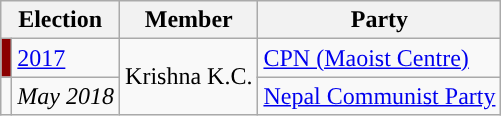<table class="wikitable">
<tr>
<th colspan="2">Election</th>
<th>Member</th>
<th>Party</th>
</tr>
<tr>
<td style="background-color:darkred"></td>
<td><a href='#'>2017</a></td>
<td rowspan="2">Krishna K.C.</td>
<td><a href='#'>CPN (Maoist Centre)</a></td>
</tr>
<tr>
<td style="background-color:"></td>
<td><em>May 2018</em></td>
<td><a href='#'>Nepal Communist Party</a></td>
</tr>
</table>
